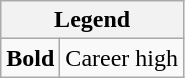<table class="wikitable mw-collapsible mw-collapsed">
<tr>
<th colspan="2">Legend</th>
</tr>
<tr>
<td><strong>Bold</strong></td>
<td>Career high</td>
</tr>
</table>
